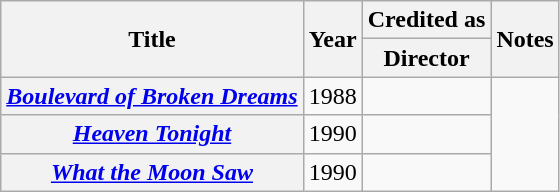<table class="wikitable plainrowheaders sortable">
<tr>
<th rowspan="2" scope="col">Title</th>
<th rowspan="2" scope="col">Year</th>
<th colspan="1" scope="col">Credited as</th>
<th rowspan="2" scope="col" class="unsortable">Notes</th>
</tr>
<tr>
<th>Director</th>
</tr>
<tr>
<th scope=row><em><a href='#'>Boulevard of Broken Dreams</a></em></th>
<td>1988</td>
<td></td>
</tr>
<tr>
<th scope=row><em><a href='#'>Heaven Tonight</a></em></th>
<td>1990</td>
<td></td>
</tr>
<tr>
<th scope=row><em><a href='#'>What the Moon Saw</a></em></th>
<td>1990</td>
<td></td>
</tr>
</table>
